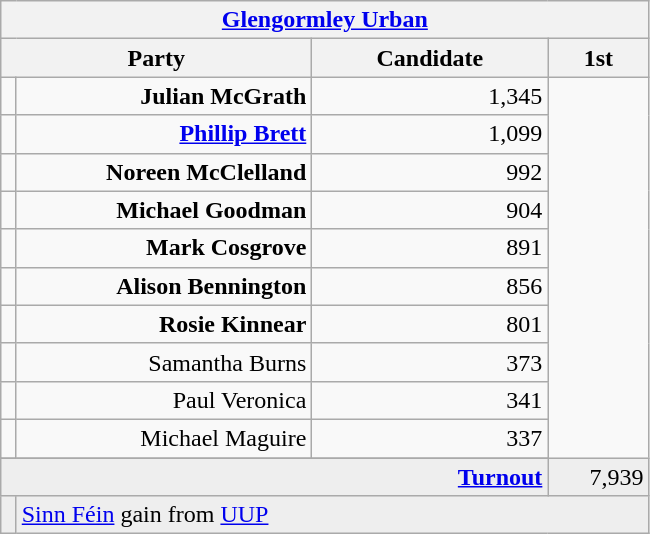<table class="wikitable">
<tr>
<th colspan="4" align="center"><a href='#'>Glengormley Urban</a></th>
</tr>
<tr>
<th colspan="2" align="center" width=200>Party</th>
<th width=150>Candidate</th>
<th width=60>1st </th>
</tr>
<tr>
<td></td>
<td align="right"><strong>Julian McGrath</strong></td>
<td align="right">1,345</td>
</tr>
<tr>
<td></td>
<td align="right"><strong><a href='#'>Phillip Brett</a></strong></td>
<td align="right">1,099</td>
</tr>
<tr>
<td></td>
<td align="right"><strong>Noreen McClelland</strong></td>
<td align="right">992</td>
</tr>
<tr>
<td></td>
<td align="right"><strong>Michael Goodman</strong></td>
<td align="right">904</td>
</tr>
<tr>
<td></td>
<td align="right"><strong>Mark Cosgrove</strong></td>
<td align="right">891</td>
</tr>
<tr>
<td></td>
<td align="right"><strong>Alison Bennington</strong></td>
<td align="right">856</td>
</tr>
<tr>
<td></td>
<td align="right"><strong>Rosie Kinnear</strong></td>
<td align="right">801</td>
</tr>
<tr>
<td></td>
<td align="right">Samantha Burns</td>
<td align="right">373</td>
</tr>
<tr>
<td></td>
<td align="right">Paul Veronica</td>
<td align="right">341</td>
</tr>
<tr>
<td></td>
<td align="right">Michael Maguire</td>
<td align="right">337</td>
</tr>
<tr>
</tr>
<tr bgcolor="EEEEEE">
<td colspan=3 align="right"><strong><a href='#'>Turnout</a></strong></td>
<td align="right">7,939</td>
</tr>
<tr bgcolor="EEEEEE">
<td bgcolor=></td>
<td colspan=4 bgcolor="EEEEEE"><a href='#'>Sinn Féin</a> gain from <a href='#'>UUP</a></td>
</tr>
</table>
